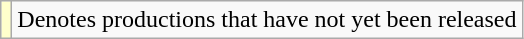<table class="wikitable sortable">
<tr>
<td style="background:#ffc;"></td>
<td>Denotes productions that have not yet been released</td>
</tr>
</table>
